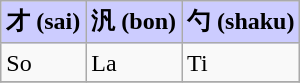<table class="wikitable">
<tr>
<th style="background-color:#ccf">才 (sai)</th>
<th style="background-color:#ccf">汎 (bon)</th>
<th style="background-color:#ccf">勺 (shaku)</th>
</tr>
<tr>
<td>So</td>
<td>La</td>
<td>Ti</td>
</tr>
<tr>
</tr>
</table>
